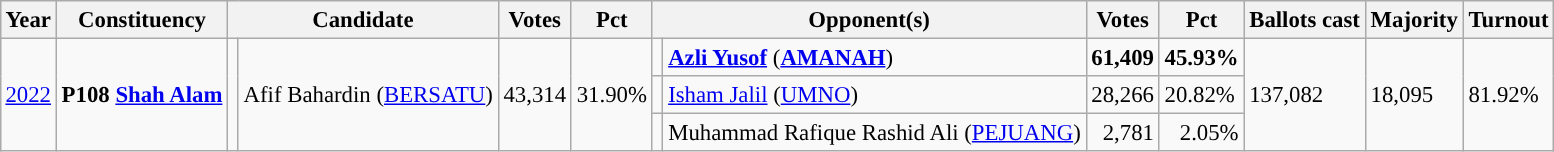<table class="wikitable" style="margin:0.5em ; font-size:95%">
<tr>
<th>Year</th>
<th>Constituency</th>
<th colspan=2>Candidate</th>
<th>Votes</th>
<th>Pct</th>
<th colspan=2>Opponent(s)</th>
<th>Votes</th>
<th>Pct</th>
<th>Ballots cast</th>
<th>Majority</th>
<th>Turnout</th>
</tr>
<tr>
<td rowspan=3><a href='#'>2022</a></td>
<td rowspan=3><strong>P108 <a href='#'>Shah Alam</a></strong></td>
<td rowspan=3></td>
<td rowspan=3>Afif Bahardin (<a href='#'>BERSATU</a>)</td>
<td rowspan=3 align="right">43,314</td>
<td rowspan=3>31.90%</td>
<td></td>
<td><strong><a href='#'>Azli Yusof</a></strong> (<a href='#'><strong>AMANAH</strong></a>)</td>
<td align="right"><strong>61,409</strong></td>
<td><strong>45.93%</strong></td>
<td rowspan=3>137,082</td>
<td rowspan=3>18,095</td>
<td rowspan=3>81.92%</td>
</tr>
<tr>
<td></td>
<td><a href='#'>Isham Jalil</a> (<a href='#'>UMNO</a>)</td>
<td align="right">28,266</td>
<td>20.82%</td>
</tr>
<tr>
<td></td>
<td>Muhammad Rafique Rashid Ali (<a href='#'>PEJUANG</a>)</td>
<td align="right">2,781</td>
<td align="right">2.05%</td>
</tr>
</table>
